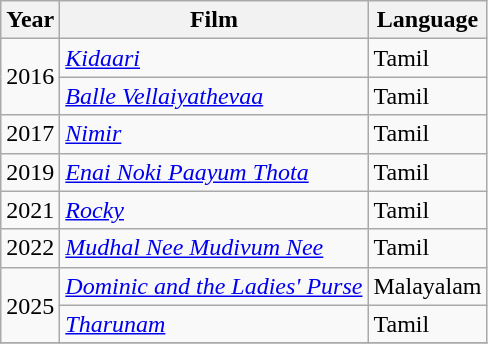<table class="wikitable sortable">
<tr>
<th>Year</th>
<th>Film</th>
<th>Language</th>
</tr>
<tr>
<td rowspan=2>2016</td>
<td><em><a href='#'>Kidaari</a></em></td>
<td>Tamil</td>
</tr>
<tr>
<td><em><a href='#'>Balle Vellaiyathevaa</a></em></td>
<td>Tamil</td>
</tr>
<tr>
<td>2017</td>
<td><em><a href='#'>Nimir</a></em></td>
<td>Tamil</td>
</tr>
<tr>
<td>2019</td>
<td><em><a href='#'>Enai Noki Paayum Thota</a></em></td>
<td>Tamil</td>
</tr>
<tr>
<td>2021</td>
<td><em><a href='#'>Rocky</a></em></td>
<td>Tamil</td>
</tr>
<tr>
<td>2022</td>
<td><em><a href='#'>Mudhal Nee Mudivum Nee</a></em></td>
<td>Tamil</td>
</tr>
<tr>
<td rowspan=2>2025</td>
<td><em><a href='#'>Dominic and the Ladies' Purse</a></em></td>
<td>Malayalam</td>
</tr>
<tr>
<td><em><a href='#'>Tharunam</a></em></td>
<td>Tamil</td>
</tr>
<tr>
</tr>
</table>
